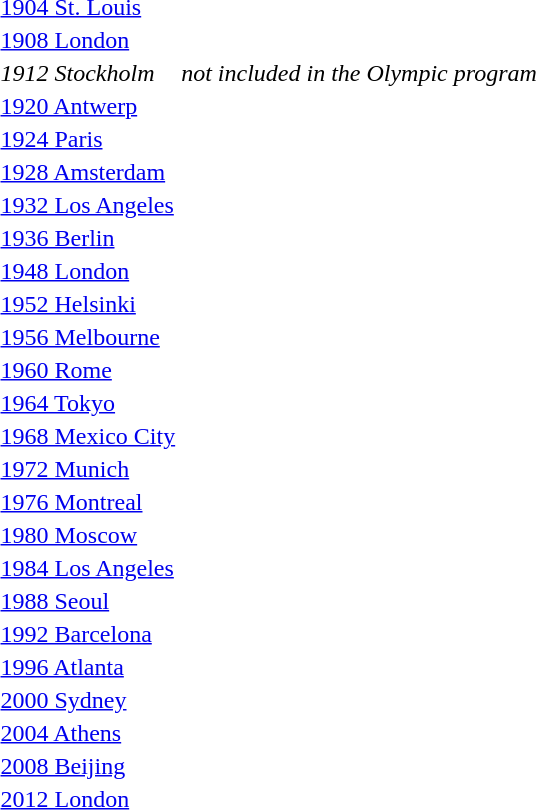<table>
<tr>
<td><a href='#'>1904 St. Louis</a><br></td>
<td></td>
<td></td>
<td></td>
</tr>
<tr>
<td><a href='#'>1908 London</a><br></td>
<td></td>
<td></td>
<td></td>
</tr>
<tr>
<td><em>1912 Stockholm</em></td>
<td colspan=3 align=center><em>not included in the Olympic program</em></td>
</tr>
<tr>
<td><a href='#'>1920 Antwerp</a><br></td>
<td></td>
<td></td>
<td></td>
</tr>
<tr>
<td><a href='#'>1924 Paris</a><br></td>
<td></td>
<td></td>
<td></td>
</tr>
<tr>
<td><a href='#'>1928 Amsterdam</a><br></td>
<td></td>
<td></td>
<td></td>
</tr>
<tr>
<td><a href='#'>1932 Los Angeles</a><br></td>
<td></td>
<td></td>
<td></td>
</tr>
<tr>
<td><a href='#'>1936 Berlin</a><br></td>
<td></td>
<td></td>
<td></td>
</tr>
<tr>
<td><a href='#'>1948 London</a><br></td>
<td></td>
<td></td>
<td></td>
</tr>
<tr>
<td><a href='#'>1952 Helsinki</a><br></td>
<td></td>
<td></td>
<td></td>
</tr>
<tr>
<td><a href='#'>1956 Melbourne</a><br></td>
<td></td>
<td></td>
<td></td>
</tr>
<tr>
<td><a href='#'>1960 Rome</a><br></td>
<td></td>
<td></td>
<td></td>
</tr>
<tr>
<td><a href='#'>1964 Tokyo</a><br></td>
<td></td>
<td></td>
<td></td>
</tr>
<tr>
<td><a href='#'>1968 Mexico City</a><br></td>
<td></td>
<td></td>
<td></td>
</tr>
<tr>
<td><a href='#'>1972 Munich</a><br></td>
<td></td>
<td></td>
<td></td>
</tr>
<tr>
<td><a href='#'>1976 Montreal</a><br></td>
<td></td>
<td></td>
<td></td>
</tr>
<tr>
<td><a href='#'>1980 Moscow</a><br></td>
<td></td>
<td></td>
<td></td>
</tr>
<tr>
<td><a href='#'>1984 Los Angeles</a><br></td>
<td></td>
<td></td>
<td></td>
</tr>
<tr>
<td><a href='#'>1988 Seoul</a><br></td>
<td></td>
<td></td>
<td></td>
</tr>
<tr>
<td><a href='#'>1992 Barcelona</a><br></td>
<td></td>
<td></td>
<td></td>
</tr>
<tr>
<td><a href='#'>1996 Atlanta</a><br></td>
<td></td>
<td></td>
<td></td>
</tr>
<tr>
<td><a href='#'>2000 Sydney</a><br></td>
<td></td>
<td></td>
<td></td>
</tr>
<tr>
<td><a href='#'>2004 Athens</a><br></td>
<td></td>
<td></td>
<td></td>
</tr>
<tr>
<td rowspan="2"><a href='#'>2008 Beijing</a><br></td>
<td rowspan="2"></td>
<td rowspan="2"></td>
<td></td>
</tr>
<tr>
<td></td>
</tr>
<tr>
<td rowspan="2"><a href='#'>2012 London</a><br></td>
<td rowspan="2"></td>
<td rowspan="2"></td>
<td></td>
</tr>
<tr>
<td></td>
</tr>
</table>
